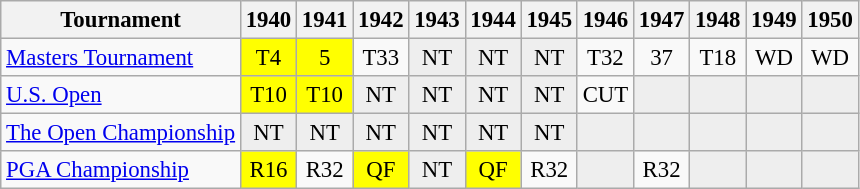<table class="wikitable" style="font-size:95%;text-align:center;">
<tr>
<th>Tournament</th>
<th>1940</th>
<th>1941</th>
<th>1942</th>
<th>1943</th>
<th>1944</th>
<th>1945</th>
<th>1946</th>
<th>1947</th>
<th>1948</th>
<th>1949</th>
<th>1950</th>
</tr>
<tr>
<td align=left><a href='#'>Masters Tournament</a></td>
<td style="background:yellow;">T4</td>
<td style="background:yellow;">5</td>
<td>T33</td>
<td style="background:#eeeeee;">NT</td>
<td style="background:#eeeeee;">NT</td>
<td style="background:#eeeeee;">NT</td>
<td>T32</td>
<td>37</td>
<td>T18</td>
<td>WD</td>
<td>WD</td>
</tr>
<tr>
<td align=left><a href='#'>U.S. Open</a></td>
<td style="background:yellow;">T10</td>
<td style="background:yellow;">T10</td>
<td style="background:#eeeeee;">NT</td>
<td style="background:#eeeeee;">NT</td>
<td style="background:#eeeeee;">NT</td>
<td style="background:#eeeeee;">NT</td>
<td>CUT</td>
<td style="background:#eeeeee;"></td>
<td style="background:#eeeeee;"></td>
<td style="background:#eeeeee;"></td>
<td style="background:#eeeeee;"></td>
</tr>
<tr>
<td align=left><a href='#'>The Open Championship</a></td>
<td style="background:#eeeeee;">NT</td>
<td style="background:#eeeeee;">NT</td>
<td style="background:#eeeeee;">NT</td>
<td style="background:#eeeeee;">NT</td>
<td style="background:#eeeeee;">NT</td>
<td style="background:#eeeeee;">NT</td>
<td style="background:#eeeeee;"></td>
<td style="background:#eeeeee;"></td>
<td style="background:#eeeeee;"></td>
<td style="background:#eeeeee;"></td>
<td style="background:#eeeeee;"></td>
</tr>
<tr>
<td align=left><a href='#'>PGA Championship</a></td>
<td style="background:yellow;">R16</td>
<td>R32</td>
<td style="background:yellow;">QF</td>
<td style="background:#eeeeee;">NT</td>
<td style="background:yellow;">QF</td>
<td>R32</td>
<td style="background:#eeeeee;"></td>
<td>R32</td>
<td style="background:#eeeeee;"></td>
<td style="background:#eeeeee;"></td>
<td style="background:#eeeeee;"></td>
</tr>
</table>
